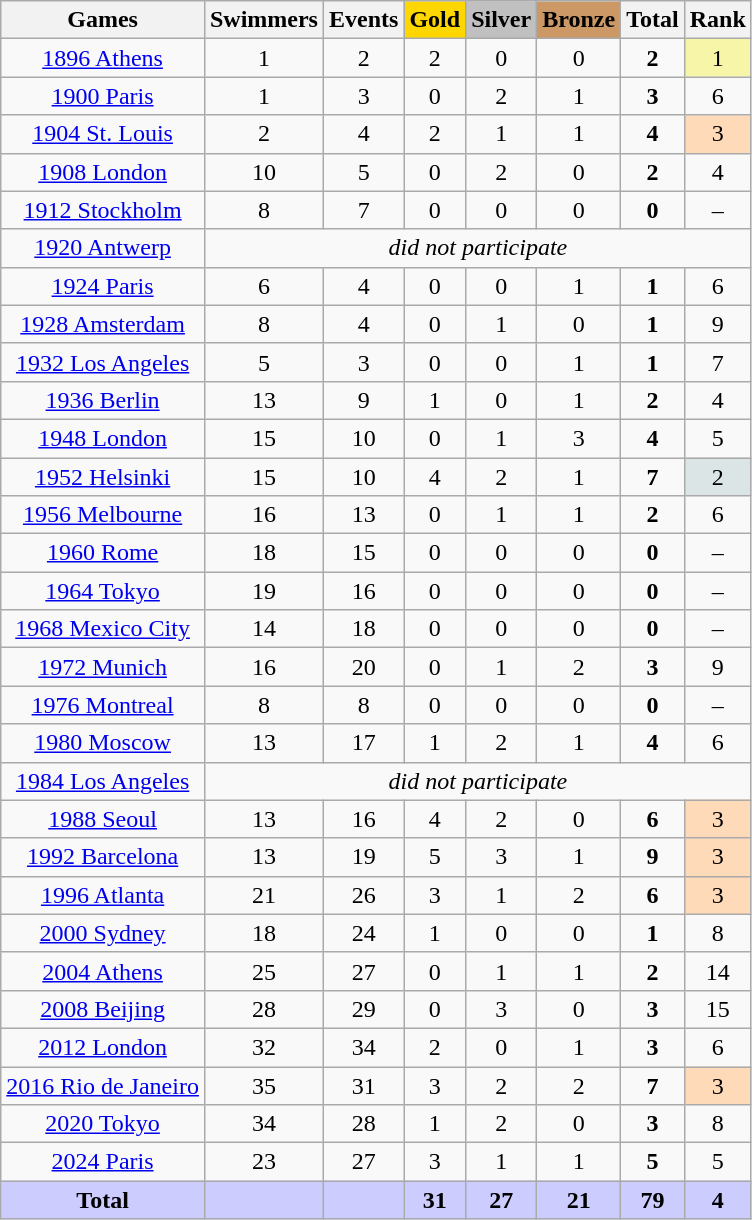<table class="wikitable sortable collapsible collapsed">
<tr>
<th>Games</th>
<th>Swimmers</th>
<th>Events</th>
<th style="text-align:center; background-color:gold;">Gold</th>
<th style="text-align:center; background-color:silver;">Silver</th>
<th style="text-align:center; background-color:#c96;">Bronze</th>
<th>Total</th>
<th>Rank</th>
</tr>
<tr align=center>
<td><a href='#'>1896 Athens</a></td>
<td>1</td>
<td>2</td>
<td>2</td>
<td>0</td>
<td>0</td>
<td><strong>2</strong></td>
<td bgcolor=f7f6a8>1</td>
</tr>
<tr align=center>
<td><a href='#'>1900 Paris</a></td>
<td>1</td>
<td>3</td>
<td>0</td>
<td>2</td>
<td>1</td>
<td><strong>3</strong></td>
<td>6</td>
</tr>
<tr align=center>
<td><a href='#'>1904 St. Louis</a></td>
<td>2</td>
<td>4</td>
<td>2</td>
<td>1</td>
<td>1</td>
<td><strong>4</strong></td>
<td bgcolor=ffdab9>3</td>
</tr>
<tr align=center>
<td><a href='#'>1908 London</a></td>
<td>10</td>
<td>5</td>
<td>0</td>
<td>2</td>
<td>0</td>
<td><strong>2</strong></td>
<td>4</td>
</tr>
<tr align=center>
<td><a href='#'>1912 Stockholm</a></td>
<td>8</td>
<td>7</td>
<td>0</td>
<td>0</td>
<td>0</td>
<td><strong>0</strong></td>
<td>–</td>
</tr>
<tr align=center>
<td><a href='#'>1920 Antwerp</a></td>
<td colspan=7><em>did not participate</em></td>
</tr>
<tr align=center>
<td><a href='#'>1924 Paris</a></td>
<td>6</td>
<td>4</td>
<td>0</td>
<td>0</td>
<td>1</td>
<td><strong>1</strong></td>
<td>6</td>
</tr>
<tr align=center>
<td><a href='#'>1928 Amsterdam</a></td>
<td>8</td>
<td>4</td>
<td>0</td>
<td>1</td>
<td>0</td>
<td><strong>1</strong></td>
<td>9</td>
</tr>
<tr align=center>
<td><a href='#'>1932 Los Angeles</a></td>
<td>5</td>
<td>3</td>
<td>0</td>
<td>0</td>
<td>1</td>
<td><strong>1</strong></td>
<td>7</td>
</tr>
<tr align=center>
<td><a href='#'>1936 Berlin</a></td>
<td>13</td>
<td>9</td>
<td>1</td>
<td>0</td>
<td>1</td>
<td><strong>2</strong></td>
<td>4</td>
</tr>
<tr align=center>
<td><a href='#'>1948 London</a></td>
<td>15</td>
<td>10</td>
<td>0</td>
<td>1</td>
<td>3</td>
<td><strong>4</strong></td>
<td>5</td>
</tr>
<tr align=center>
<td><a href='#'>1952 Helsinki</a></td>
<td>15</td>
<td>10</td>
<td>4</td>
<td>2</td>
<td>1</td>
<td><strong>7</strong></td>
<td bgcolor=dce5e5>2</td>
</tr>
<tr align=center>
<td><a href='#'>1956 Melbourne</a></td>
<td>16</td>
<td>13</td>
<td>0</td>
<td>1</td>
<td>1</td>
<td><strong>2</strong></td>
<td>6</td>
</tr>
<tr align=center>
<td><a href='#'>1960 Rome</a></td>
<td>18</td>
<td>15</td>
<td>0</td>
<td>0</td>
<td>0</td>
<td><strong>0</strong></td>
<td>–</td>
</tr>
<tr align=center>
<td><a href='#'>1964 Tokyo</a></td>
<td>19</td>
<td>16</td>
<td>0</td>
<td>0</td>
<td>0</td>
<td><strong>0</strong></td>
<td>–</td>
</tr>
<tr align=center>
<td><a href='#'>1968 Mexico City</a></td>
<td>14</td>
<td>18</td>
<td>0</td>
<td>0</td>
<td>0</td>
<td><strong>0</strong></td>
<td>–</td>
</tr>
<tr align=center>
<td><a href='#'>1972 Munich</a></td>
<td>16</td>
<td>20</td>
<td>0</td>
<td>1</td>
<td>2</td>
<td><strong>3</strong></td>
<td>9</td>
</tr>
<tr align=center>
<td><a href='#'>1976 Montreal</a></td>
<td>8</td>
<td>8</td>
<td>0</td>
<td>0</td>
<td>0</td>
<td><strong>0</strong></td>
<td>–</td>
</tr>
<tr align=center>
<td><a href='#'>1980 Moscow</a></td>
<td>13</td>
<td>17</td>
<td>1</td>
<td>2</td>
<td>1</td>
<td><strong>4</strong></td>
<td>6</td>
</tr>
<tr align=center>
<td><a href='#'>1984 Los Angeles</a></td>
<td colspan=7><em>did not participate</em></td>
</tr>
<tr align=center>
<td><a href='#'>1988 Seoul</a></td>
<td>13</td>
<td>16</td>
<td>4</td>
<td>2</td>
<td>0</td>
<td><strong>6</strong></td>
<td bgcolor=ffdab9>3</td>
</tr>
<tr align=center>
<td><a href='#'>1992 Barcelona</a></td>
<td>13</td>
<td>19</td>
<td>5</td>
<td>3</td>
<td>1</td>
<td><strong>9</strong></td>
<td bgcolor=ffdab9>3</td>
</tr>
<tr align=center>
<td><a href='#'>1996 Atlanta</a></td>
<td>21</td>
<td>26</td>
<td>3</td>
<td>1</td>
<td>2</td>
<td><strong>6</strong></td>
<td bgcolor=ffdab9>3</td>
</tr>
<tr align=center>
<td><a href='#'>2000 Sydney</a></td>
<td>18</td>
<td>24</td>
<td>1</td>
<td>0</td>
<td>0</td>
<td><strong>1</strong></td>
<td>8</td>
</tr>
<tr align=center>
<td><a href='#'>2004 Athens</a></td>
<td>25</td>
<td>27</td>
<td>0</td>
<td>1</td>
<td>1</td>
<td><strong>2</strong></td>
<td>14</td>
</tr>
<tr align=center>
<td><a href='#'>2008 Beijing</a></td>
<td>28</td>
<td>29</td>
<td>0</td>
<td>3</td>
<td>0</td>
<td><strong>3</strong></td>
<td>15</td>
</tr>
<tr align=center>
<td><a href='#'>2012 London</a></td>
<td>32</td>
<td>34</td>
<td>2</td>
<td>0</td>
<td>1</td>
<td><strong>3</strong></td>
<td>6</td>
</tr>
<tr align=center>
<td><a href='#'>2016 Rio de Janeiro</a></td>
<td>35</td>
<td>31</td>
<td>3</td>
<td>2</td>
<td>2</td>
<td><strong>7</strong></td>
<td bgcolor=ffdab9>3</td>
</tr>
<tr align=center>
<td><a href='#'>2020 Tokyo</a></td>
<td>34</td>
<td>28</td>
<td>1</td>
<td>2</td>
<td>0</td>
<td><strong>3</strong></td>
<td>8</td>
</tr>
<tr align=center>
<td><a href='#'>2024 Paris</a></td>
<td>23</td>
<td>27</td>
<td>3</td>
<td>1</td>
<td>1</td>
<td><strong>5</strong></td>
<td>5</td>
</tr>
<tr style="text-align:center; background-color:#ccf;">
<td><strong>Total</strong></td>
<td></td>
<td></td>
<td><strong>31</strong></td>
<td><strong>27</strong></td>
<td><strong>21</strong></td>
<td><strong>79</strong></td>
<td><strong>4</strong></td>
</tr>
</table>
